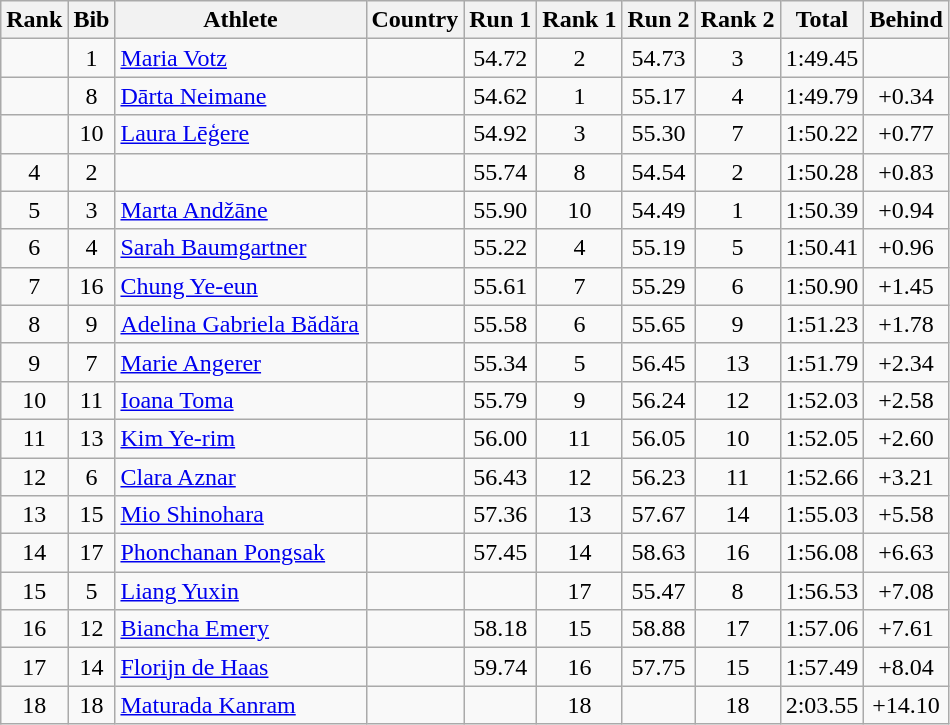<table class="wikitable sortable" style="text-align:center">
<tr>
<th>Rank</th>
<th>Bib</th>
<th width=160>Athlete</th>
<th>Country</th>
<th>Run 1</th>
<th>Rank 1</th>
<th>Run 2</th>
<th>Rank 2</th>
<th>Total</th>
<th>Behind</th>
</tr>
<tr>
<td></td>
<td>1</td>
<td align=left><a href='#'>Maria Votz</a></td>
<td align=left></td>
<td>54.72</td>
<td>2</td>
<td>54.73</td>
<td>3</td>
<td>1:49.45</td>
<td></td>
</tr>
<tr>
<td></td>
<td>8</td>
<td align=left><a href='#'>Dārta Neimane</a></td>
<td align=left></td>
<td>54.62</td>
<td>1</td>
<td>55.17</td>
<td>4</td>
<td>1:49.79</td>
<td>+0.34</td>
</tr>
<tr>
<td></td>
<td>10</td>
<td align=left><a href='#'>Laura Lēģere</a></td>
<td align=left></td>
<td>54.92</td>
<td>3</td>
<td>55.30</td>
<td>7</td>
<td>1:50.22</td>
<td>+0.77</td>
</tr>
<tr>
<td>4</td>
<td>2</td>
<td align=left></td>
<td align=left></td>
<td>55.74</td>
<td>8</td>
<td>54.54</td>
<td>2</td>
<td>1:50.28</td>
<td>+0.83</td>
</tr>
<tr>
<td>5</td>
<td>3</td>
<td align=left><a href='#'>Marta Andžāne</a></td>
<td align=left></td>
<td>55.90</td>
<td>10</td>
<td>54.49</td>
<td>1</td>
<td>1:50.39</td>
<td>+0.94</td>
</tr>
<tr>
<td>6</td>
<td>4</td>
<td align=left><a href='#'>Sarah Baumgartner</a></td>
<td align=left></td>
<td>55.22</td>
<td>4</td>
<td>55.19</td>
<td>5</td>
<td>1:50.41</td>
<td>+0.96</td>
</tr>
<tr>
<td>7</td>
<td>16</td>
<td align=left><a href='#'>Chung Ye-eun</a></td>
<td align=left></td>
<td>55.61</td>
<td>7</td>
<td>55.29</td>
<td>6</td>
<td>1:50.90</td>
<td>+1.45</td>
</tr>
<tr>
<td>8</td>
<td>9</td>
<td align=left><a href='#'>Adelina Gabriela Bădăra</a></td>
<td align=left></td>
<td>55.58</td>
<td>6</td>
<td>55.65</td>
<td>9</td>
<td>1:51.23</td>
<td>+1.78</td>
</tr>
<tr>
<td>9</td>
<td>7</td>
<td align=left><a href='#'>Marie Angerer</a></td>
<td align=left></td>
<td>55.34</td>
<td>5</td>
<td>56.45</td>
<td>13</td>
<td>1:51.79</td>
<td>+2.34</td>
</tr>
<tr>
<td>10</td>
<td>11</td>
<td align=left><a href='#'>Ioana Toma</a></td>
<td align=left></td>
<td>55.79</td>
<td>9</td>
<td>56.24</td>
<td>12</td>
<td>1:52.03</td>
<td>+2.58</td>
</tr>
<tr>
<td>11</td>
<td>13</td>
<td align=left><a href='#'>Kim Ye-rim</a></td>
<td align=left></td>
<td>56.00</td>
<td>11</td>
<td>56.05</td>
<td>10</td>
<td>1:52.05</td>
<td>+2.60</td>
</tr>
<tr>
<td>12</td>
<td>6</td>
<td align=left><a href='#'>Clara Aznar</a></td>
<td align=left></td>
<td>56.43</td>
<td>12</td>
<td>56.23</td>
<td>11</td>
<td>1:52.66</td>
<td>+3.21</td>
</tr>
<tr>
<td>13</td>
<td>15</td>
<td align=left><a href='#'>Mio Shinohara</a></td>
<td align=left></td>
<td>57.36</td>
<td>13</td>
<td>57.67</td>
<td>14</td>
<td>1:55.03</td>
<td>+5.58</td>
</tr>
<tr>
<td>14</td>
<td>17</td>
<td align=left><a href='#'>Phonchanan Pongsak</a></td>
<td align=left></td>
<td>57.45</td>
<td>14</td>
<td>58.63</td>
<td>16</td>
<td>1:56.08</td>
<td>+6.63</td>
</tr>
<tr>
<td>15</td>
<td>5</td>
<td align=left><a href='#'>Liang Yuxin</a></td>
<td align=left></td>
<td></td>
<td>17</td>
<td>55.47</td>
<td>8</td>
<td>1:56.53</td>
<td>+7.08</td>
</tr>
<tr>
<td>16</td>
<td>12</td>
<td align=left><a href='#'>Biancha Emery</a></td>
<td align=left></td>
<td>58.18</td>
<td>15</td>
<td>58.88</td>
<td>17</td>
<td>1:57.06</td>
<td>+7.61</td>
</tr>
<tr>
<td>17</td>
<td>14</td>
<td align=left><a href='#'>Florijn de Haas</a></td>
<td align=left></td>
<td>59.74</td>
<td>16</td>
<td>57.75</td>
<td>15</td>
<td>1:57.49</td>
<td>+8.04</td>
</tr>
<tr>
<td>18</td>
<td>18</td>
<td align=left><a href='#'>Maturada Kanram</a></td>
<td align=left></td>
<td></td>
<td>18</td>
<td></td>
<td>18</td>
<td>2:03.55</td>
<td>+14.10</td>
</tr>
</table>
